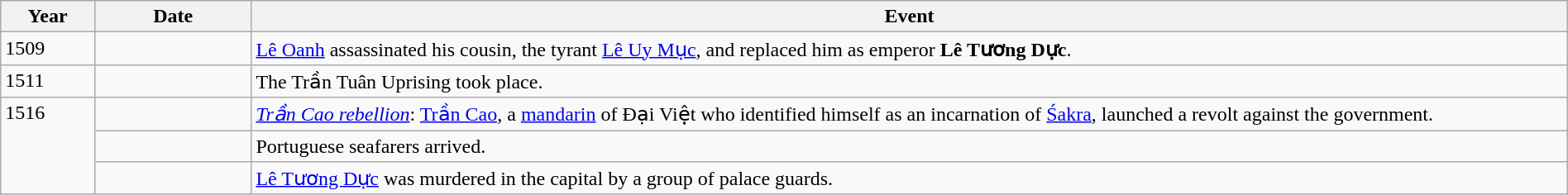<table class="wikitable" width="100%">
<tr>
<th style="width:6%">Year</th>
<th style="width:10%">Date</th>
<th>Event</th>
</tr>
<tr>
<td>1509</td>
<td></td>
<td><a href='#'>Lê Oanh</a> assassinated his cousin, the tyrant <a href='#'>Lê Uy Mục</a>, and replaced him as emperor <strong>Lê Tương Dực</strong>.</td>
</tr>
<tr>
<td>1511</td>
<td></td>
<td>The Trần Tuân Uprising took place.</td>
</tr>
<tr>
<td rowspan="3" valign="top">1516</td>
<td></td>
<td><em><a href='#'>Trần Cao rebellion</a></em>: <a href='#'>Trần Cao</a>, a <a href='#'>mandarin</a> of Đại Việt who identified himself as an incarnation of <a href='#'>Śakra</a>, launched a revolt against the government.</td>
</tr>
<tr>
<td></td>
<td>Portuguese seafarers arrived.</td>
</tr>
<tr>
<td></td>
<td><a href='#'>Lê Tương Dực</a> was murdered in the capital by a group of palace guards.</td>
</tr>
</table>
